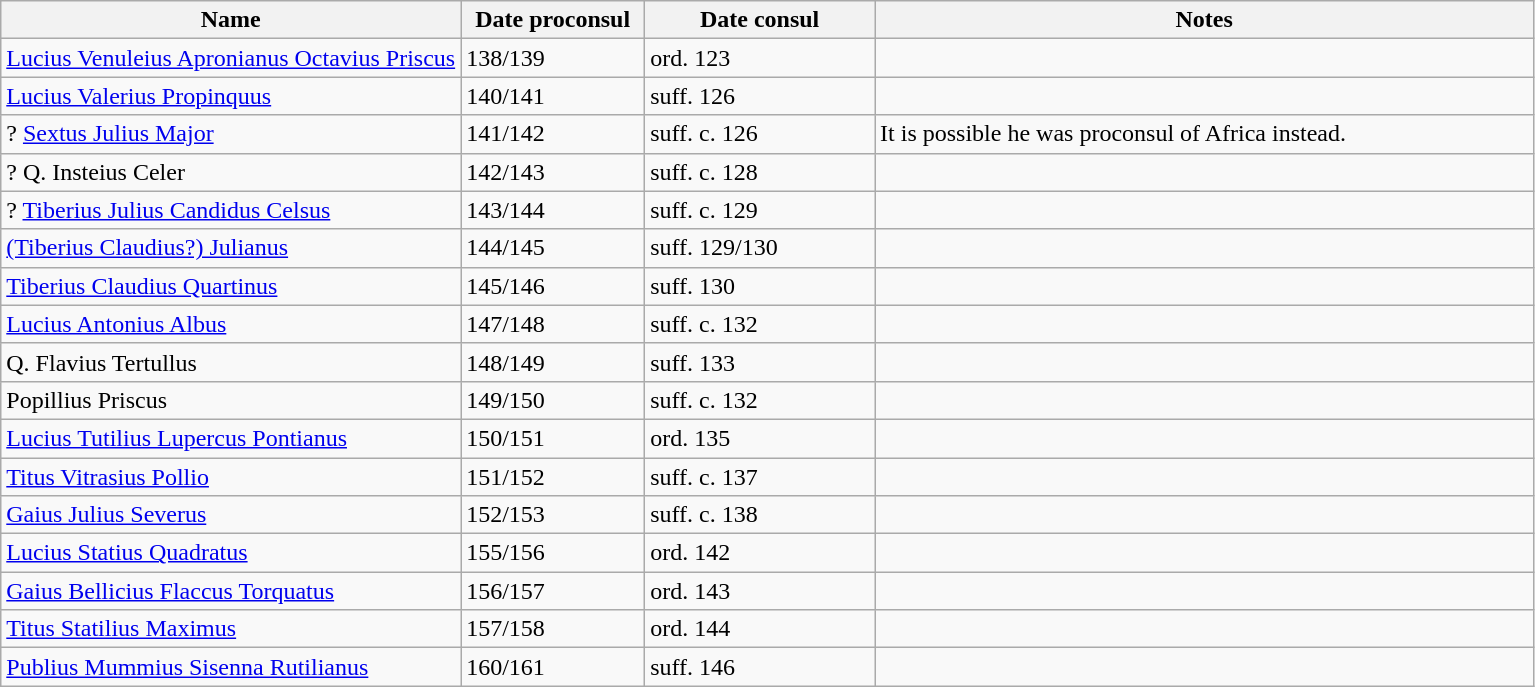<table class="wikitable">
<tr>
<th width=30%>Name</th>
<th width=12%>Date proconsul</th>
<th width=15%>Date consul</th>
<th width=43%>Notes</th>
</tr>
<tr>
<td><a href='#'>Lucius Venuleius Apronianus Octavius Priscus</a></td>
<td>138/139</td>
<td>ord. 123</td>
<td></td>
</tr>
<tr>
<td><a href='#'>Lucius Valerius Propinquus</a></td>
<td>140/141</td>
<td>suff. 126</td>
<td></td>
</tr>
<tr>
<td>? <a href='#'>Sextus Julius Major</a></td>
<td>141/142</td>
<td>suff. c. 126</td>
<td>It is possible he was proconsul of Africa instead.</td>
</tr>
<tr>
<td>? Q. Insteius Celer</td>
<td>142/143</td>
<td>suff. c. 128</td>
<td></td>
</tr>
<tr>
<td>? <a href='#'>Tiberius Julius Candidus Celsus</a></td>
<td>143/144</td>
<td>suff. c. 129</td>
<td></td>
</tr>
<tr>
<td><a href='#'>(Tiberius Claudius?) Julianus</a></td>
<td>144/145</td>
<td>suff. 129/130</td>
<td></td>
</tr>
<tr>
<td><a href='#'>Tiberius Claudius Quartinus</a></td>
<td>145/146</td>
<td>suff. 130</td>
<td></td>
</tr>
<tr>
<td><a href='#'>Lucius Antonius Albus</a></td>
<td>147/148</td>
<td>suff. c. 132</td>
<td></td>
</tr>
<tr>
<td>Q. Flavius Tertullus</td>
<td>148/149</td>
<td>suff. 133</td>
<td></td>
</tr>
<tr>
<td>Popillius Priscus</td>
<td>149/150</td>
<td>suff. c. 132</td>
<td></td>
</tr>
<tr>
<td><a href='#'>Lucius Tutilius Lupercus Pontianus</a></td>
<td>150/151</td>
<td>ord. 135</td>
<td></td>
</tr>
<tr>
<td><a href='#'>Titus Vitrasius Pollio</a></td>
<td>151/152</td>
<td>suff. c. 137</td>
<td></td>
</tr>
<tr>
<td><a href='#'>Gaius Julius Severus</a></td>
<td>152/153</td>
<td>suff. c. 138</td>
<td></td>
</tr>
<tr>
<td><a href='#'>Lucius Statius Quadratus</a></td>
<td>155/156</td>
<td>ord. 142</td>
<td></td>
</tr>
<tr>
<td><a href='#'>Gaius Bellicius Flaccus Torquatus</a></td>
<td>156/157</td>
<td>ord. 143</td>
<td></td>
</tr>
<tr>
<td><a href='#'>Titus Statilius Maximus</a></td>
<td>157/158</td>
<td>ord. 144</td>
<td></td>
</tr>
<tr>
<td><a href='#'>Publius Mummius Sisenna Rutilianus</a></td>
<td>160/161</td>
<td>suff. 146</td>
<td></td>
</tr>
</table>
